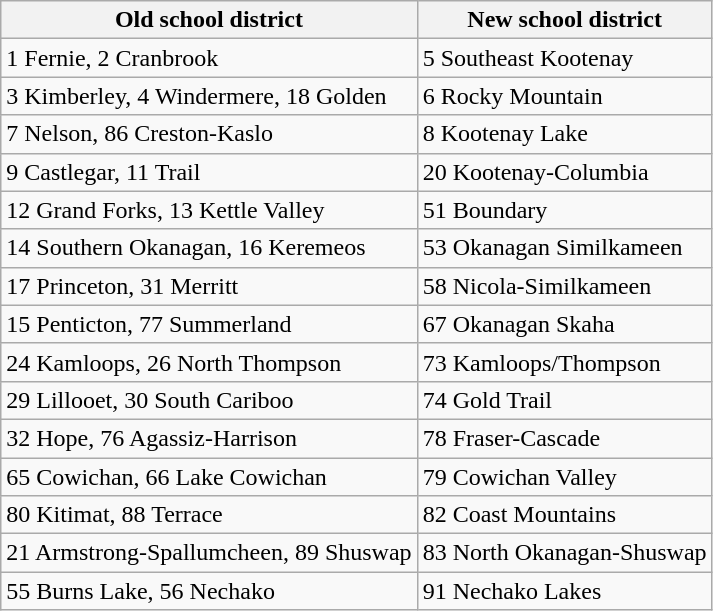<table class="wikitable" align="left">
<tr>
<th>Old school district</th>
<th>New school district</th>
</tr>
<tr>
<td>1 Fernie, 2 Cranbrook</td>
<td>5 Southeast Kootenay</td>
</tr>
<tr>
<td>3 Kimberley, 4 Windermere, 18 Golden</td>
<td>6 Rocky Mountain</td>
</tr>
<tr>
<td>7 Nelson, 86 Creston-Kaslo</td>
<td>8 Kootenay Lake</td>
</tr>
<tr>
<td>9 Castlegar, 11 Trail</td>
<td>20 Kootenay-Columbia</td>
</tr>
<tr>
<td>12 Grand Forks, 13 Kettle Valley</td>
<td>51 Boundary</td>
</tr>
<tr>
<td>14 Southern Okanagan, 16 Keremeos</td>
<td>53 Okanagan Similkameen</td>
</tr>
<tr>
<td>17 Princeton, 31 Merritt</td>
<td>58 Nicola-Similkameen</td>
</tr>
<tr>
<td>15 Penticton, 77 Summerland</td>
<td>67 Okanagan Skaha</td>
</tr>
<tr>
<td>24 Kamloops, 26 North Thompson</td>
<td>73 Kamloops/Thompson</td>
</tr>
<tr>
<td>29 Lillooet, 30 South Cariboo</td>
<td>74 Gold Trail</td>
</tr>
<tr>
<td>32 Hope, 76 Agassiz-Harrison</td>
<td>78 Fraser-Cascade</td>
</tr>
<tr>
<td>65 Cowichan, 66 Lake Cowichan</td>
<td>79 Cowichan Valley</td>
</tr>
<tr>
<td>80 Kitimat, 88 Terrace</td>
<td>82 Coast Mountains</td>
</tr>
<tr>
<td>21 Armstrong-Spallumcheen, 89 Shuswap</td>
<td>83 North Okanagan-Shuswap</td>
</tr>
<tr>
<td>55 Burns Lake, 56 Nechako</td>
<td>91 Nechako Lakes</td>
</tr>
</table>
